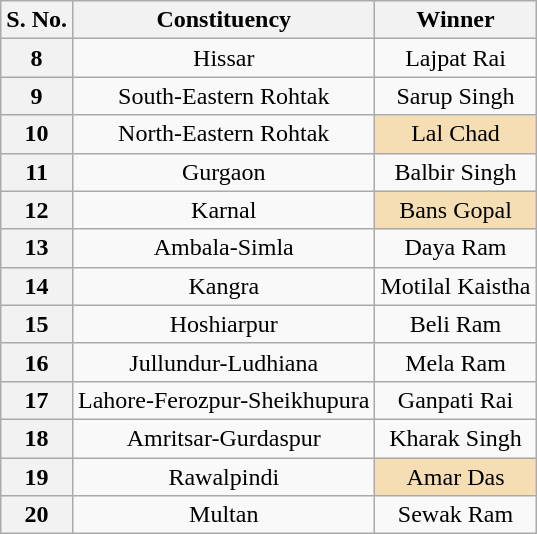<table class="wikitable" style="text-align:center">
<tr>
<th>S. No.</th>
<th>Constituency</th>
<th>Winner</th>
</tr>
<tr>
<th>8</th>
<td>Hissar</td>
<td>Lajpat Rai</td>
</tr>
<tr>
<th>9</th>
<td>South-Eastern Rohtak</td>
<td>Sarup Singh</td>
</tr>
<tr>
<th>10</th>
<td>North-Eastern Rohtak</td>
<td bgcolor=wheat>Lal Chad</td>
</tr>
<tr>
<th>11</th>
<td>Gurgaon</td>
<td>Balbir Singh</td>
</tr>
<tr>
<th>12</th>
<td>Karnal</td>
<td bgcolor=wheat>Bans Gopal</td>
</tr>
<tr>
<th>13</th>
<td>Ambala-Simla</td>
<td>Daya Ram</td>
</tr>
<tr>
<th>14</th>
<td>Kangra</td>
<td>Motilal Kaistha</td>
</tr>
<tr>
<th>15</th>
<td>Hoshiarpur</td>
<td>Beli Ram</td>
</tr>
<tr>
<th>16</th>
<td>Jullundur-Ludhiana</td>
<td>Mela Ram</td>
</tr>
<tr>
<th>17</th>
<td>Lahore-Ferozpur-Sheikhupura</td>
<td>Ganpati Rai</td>
</tr>
<tr>
<th>18</th>
<td>Amritsar-Gurdaspur</td>
<td>Kharak Singh</td>
</tr>
<tr>
<th>19</th>
<td>Rawalpindi</td>
<td bgcolor=wheat>Amar Das</td>
</tr>
<tr>
<th>20</th>
<td>Multan</td>
<td>Sewak Ram</td>
</tr>
</table>
